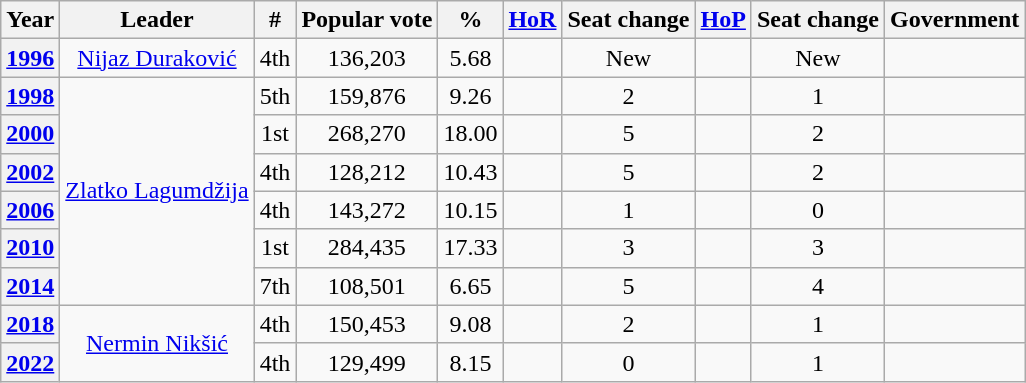<table class="wikitable" style="text-align:center">
<tr>
<th>Year</th>
<th>Leader</th>
<th>#</th>
<th>Popular vote</th>
<th>%</th>
<th><a href='#'>HoR</a></th>
<th>Seat change</th>
<th><a href='#'>HoP</a></th>
<th>Seat change</th>
<th>Government</th>
</tr>
<tr>
<th><a href='#'>1996</a></th>
<td><a href='#'>Nijaz Duraković</a></td>
<td>4th</td>
<td>136,203</td>
<td>5.68</td>
<td></td>
<td>New</td>
<td></td>
<td>New</td>
<td></td>
</tr>
<tr>
<th><a href='#'>1998</a></th>
<td rowspan=6><a href='#'>Zlatko Lagumdžija</a></td>
<td>5th</td>
<td>159,876</td>
<td>9.26</td>
<td></td>
<td> 2</td>
<td></td>
<td> 1</td>
<td></td>
</tr>
<tr>
<th><a href='#'>2000</a></th>
<td>1st</td>
<td>268,270</td>
<td>18.00</td>
<td></td>
<td> 5</td>
<td></td>
<td> 2</td>
<td></td>
</tr>
<tr>
<th><a href='#'>2002</a></th>
<td>4th</td>
<td>128,212</td>
<td>10.43</td>
<td></td>
<td> 5</td>
<td></td>
<td> 2</td>
<td></td>
</tr>
<tr>
<th><a href='#'>2006</a></th>
<td>4th</td>
<td>143,272</td>
<td>10.15</td>
<td></td>
<td> 1</td>
<td></td>
<td> 0</td>
<td></td>
</tr>
<tr>
<th><a href='#'>2010</a></th>
<td>1st</td>
<td>284,435</td>
<td>17.33</td>
<td></td>
<td> 3</td>
<td></td>
<td> 3</td>
<td></td>
</tr>
<tr>
<th><a href='#'>2014</a></th>
<td>7th</td>
<td>108,501</td>
<td>6.65</td>
<td></td>
<td> 5</td>
<td></td>
<td> 4</td>
<td></td>
</tr>
<tr>
<th><a href='#'>2018</a></th>
<td rowspan=2><a href='#'>Nermin Nikšić</a></td>
<td>4th</td>
<td>150,453</td>
<td>9.08</td>
<td></td>
<td> 2</td>
<td></td>
<td> 1</td>
<td></td>
</tr>
<tr>
<th><a href='#'>2022</a></th>
<td>4th</td>
<td>129,499</td>
<td>8.15</td>
<td></td>
<td> 0</td>
<td></td>
<td> 1</td>
<td></td>
</tr>
</table>
